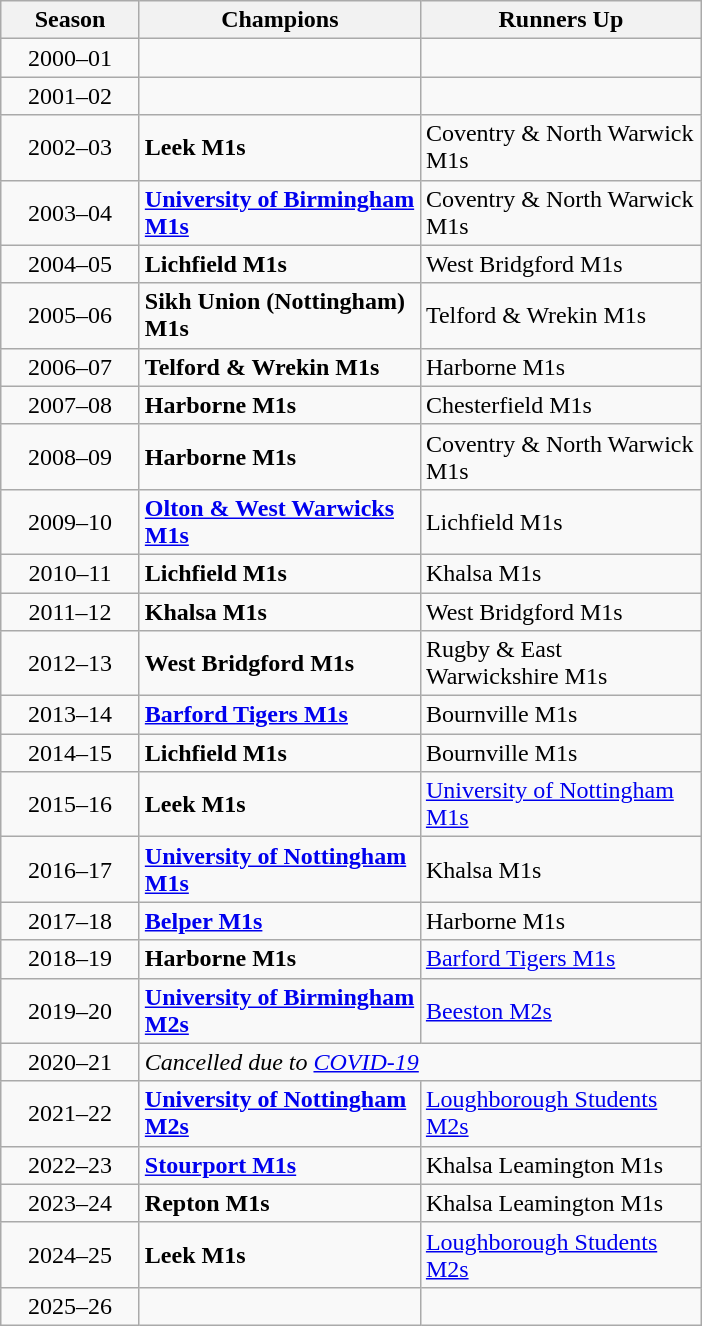<table class="wikitable" style="text-align:centre; margin-left:1em;">
<tr>
<th style="width:85px">Season</th>
<th style="width:180px">Champions</th>
<th style="width:180px">Runners Up</th>
</tr>
<tr>
<td style="text-align:center">2000–01</td>
<td></td>
<td></td>
</tr>
<tr>
<td style="text-align:center">2001–02</td>
<td></td>
<td></td>
</tr>
<tr>
<td style="text-align:center">2002–03</td>
<td><strong>Leek M1s</strong></td>
<td>Coventry & North Warwick M1s</td>
</tr>
<tr>
<td style="text-align:center">2003–04</td>
<td><strong><a href='#'>University of Birmingham M1s</a></strong></td>
<td>Coventry & North Warwick M1s</td>
</tr>
<tr>
<td style="text-align:center">2004–05</td>
<td><strong>Lichfield M1s</strong></td>
<td>West Bridgford M1s</td>
</tr>
<tr>
<td style="text-align:center">2005–06</td>
<td><strong>Sikh Union (Nottingham) M1s</strong></td>
<td>Telford & Wrekin M1s</td>
</tr>
<tr>
<td style="text-align:center">2006–07</td>
<td><strong>Telford & Wrekin M1s</strong></td>
<td>Harborne M1s</td>
</tr>
<tr>
<td style="text-align:center">2007–08</td>
<td><strong>Harborne M1s</strong></td>
<td>Chesterfield M1s</td>
</tr>
<tr>
<td style="text-align:center">2008–09</td>
<td><strong>Harborne M1s</strong></td>
<td>Coventry & North Warwick M1s</td>
</tr>
<tr>
<td style="text-align:center">2009–10</td>
<td><strong><a href='#'>Olton & West Warwicks M1s</a></strong></td>
<td>Lichfield M1s</td>
</tr>
<tr>
<td style="text-align:center">2010–11</td>
<td><strong>Lichfield M1s</strong></td>
<td>Khalsa M1s</td>
</tr>
<tr>
<td style="text-align:center">2011–12</td>
<td><strong>Khalsa M1s</strong></td>
<td>West Bridgford M1s</td>
</tr>
<tr>
<td style="text-align:center">2012–13</td>
<td><strong>West Bridgford M1s</strong></td>
<td>Rugby & East Warwickshire M1s</td>
</tr>
<tr>
<td style="text-align:center">2013–14</td>
<td><strong><a href='#'>Barford Tigers M1s</a></strong></td>
<td>Bournville M1s</td>
</tr>
<tr>
<td style="text-align:center">2014–15</td>
<td><strong>Lichfield M1s</strong></td>
<td>Bournville M1s</td>
</tr>
<tr>
<td style="text-align:center">2015–16</td>
<td><strong>Leek M1s</strong></td>
<td><a href='#'>University of Nottingham M1s</a></td>
</tr>
<tr>
<td style="text-align:center">2016–17</td>
<td><strong><a href='#'>University of Nottingham M1s</a></strong></td>
<td>Khalsa M1s</td>
</tr>
<tr>
<td style="text-align:center">2017–18</td>
<td><strong><a href='#'>Belper M1s</a></strong></td>
<td>Harborne M1s</td>
</tr>
<tr>
<td style="text-align:center">2018–19</td>
<td><strong>Harborne M1s</strong></td>
<td><a href='#'>Barford Tigers M1s</a></td>
</tr>
<tr>
<td style="text-align:center">2019–20</td>
<td><strong><a href='#'>University of Birmingham M2s</a></strong></td>
<td><a href='#'>Beeston M2s</a></td>
</tr>
<tr>
<td style="text-align:center">2020–21</td>
<td colspan=2><em>Cancelled due to <a href='#'>COVID-19</a></em></td>
</tr>
<tr>
<td style="text-align:center">2021–22</td>
<td><strong><a href='#'>University of Nottingham M2s</a></strong></td>
<td><a href='#'>Loughborough Students M2s</a></td>
</tr>
<tr>
<td style="text-align:center">2022–23</td>
<td><strong><a href='#'>Stourport M1s</a></strong></td>
<td>Khalsa Leamington M1s</td>
</tr>
<tr>
<td style="text-align:center">2023–24</td>
<td><strong>Repton M1s</strong></td>
<td>Khalsa Leamington M1s</td>
</tr>
<tr>
<td style="text-align:center">2024–25</td>
<td><strong>Leek M1s</strong></td>
<td><a href='#'>Loughborough Students M2s</a></td>
</tr>
<tr>
<td style="text-align:center">2025–26</td>
<td></td>
<td></td>
</tr>
</table>
